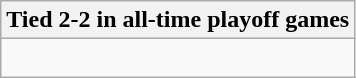<table class="wikitable collapsible collapsed">
<tr>
<th>Tied 2-2 in all-time playoff games</th>
</tr>
<tr>
<td><br>


</td>
</tr>
</table>
